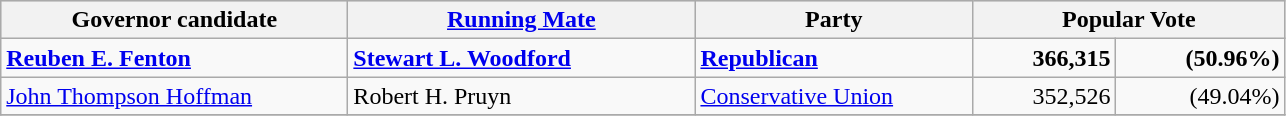<table class=wikitable>
<tr bgcolor=lightgrey>
<th width="20%">Governor candidate</th>
<th width="20%"><a href='#'>Running Mate</a></th>
<th width="16%">Party</th>
<th width="18%" colspan="2">Popular Vote</th>
</tr>
<tr>
<td><strong><a href='#'>Reuben E. Fenton</a></strong></td>
<td><strong><a href='#'>Stewart L. Woodford</a></strong></td>
<td><strong><a href='#'>Republican</a></strong></td>
<td align="right"><strong>366,315</strong></td>
<td align="right"><strong>(50.96%)</strong></td>
</tr>
<tr>
<td><a href='#'>John Thompson Hoffman</a></td>
<td>Robert H. Pruyn</td>
<td><a href='#'>Conservative Union</a></td>
<td align="right">352,526</td>
<td align="right">(49.04%)</td>
</tr>
<tr>
</tr>
</table>
